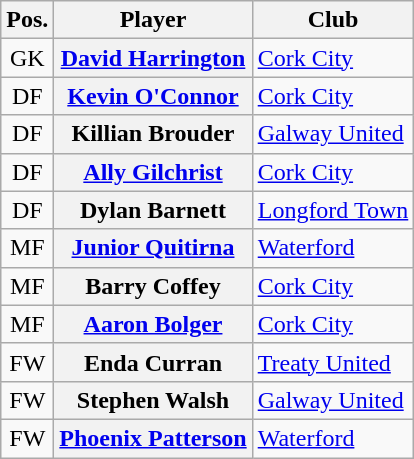<table class="wikitable plainrowheaders" style="text-align: left">
<tr>
<th scope=col>Pos.</th>
<th scope=col>Player</th>
<th scope=col>Club</th>
</tr>
<tr>
<td style=text-align:center>GK</td>
<th scope=row><a href='#'>David Harrington</a> </th>
<td><a href='#'>Cork City</a></td>
</tr>
<tr>
<td style=text-align:center>DF</td>
<th scope=row><a href='#'>Kevin O'Connor</a> </th>
<td><a href='#'>Cork City</a></td>
</tr>
<tr>
<td style=text-align:center>DF</td>
<th scope=row>Killian Brouder </th>
<td><a href='#'>Galway United</a></td>
</tr>
<tr>
<td style=text-align:center>DF</td>
<th scope=row><a href='#'>Ally Gilchrist</a> </th>
<td><a href='#'>Cork City</a></td>
</tr>
<tr>
<td style=text-align:center>DF</td>
<th scope=row>Dylan Barnett </th>
<td><a href='#'>Longford Town</a></td>
</tr>
<tr>
<td style=text-align:center>MF</td>
<th scope=row><a href='#'>Junior Quitirna</a> </th>
<td><a href='#'>Waterford</a></td>
</tr>
<tr>
<td style=text-align:center>MF</td>
<th scope=row>Barry Coffey </th>
<td><a href='#'>Cork City</a></td>
</tr>
<tr>
<td style=text-align:center>MF</td>
<th scope=row><a href='#'>Aaron Bolger</a> </th>
<td><a href='#'>Cork City</a></td>
</tr>
<tr>
<td style=text-align:center>FW</td>
<th scope=row>Enda Curran </th>
<td><a href='#'>Treaty United</a></td>
</tr>
<tr>
<td style=text-align:center>FW</td>
<th scope=row>Stephen Walsh </th>
<td><a href='#'>Galway United</a></td>
</tr>
<tr>
<td style=text-align:center>FW</td>
<th scope=row><a href='#'>Phoenix Patterson</a> </th>
<td><a href='#'>Waterford</a></td>
</tr>
</table>
